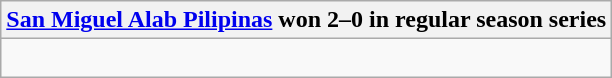<table class="wikitable collapsible collapsed">
<tr>
<th><a href='#'>San Miguel Alab Pilipinas</a> won 2–0 in regular season series</th>
</tr>
<tr>
<td><br> 
</td>
</tr>
</table>
